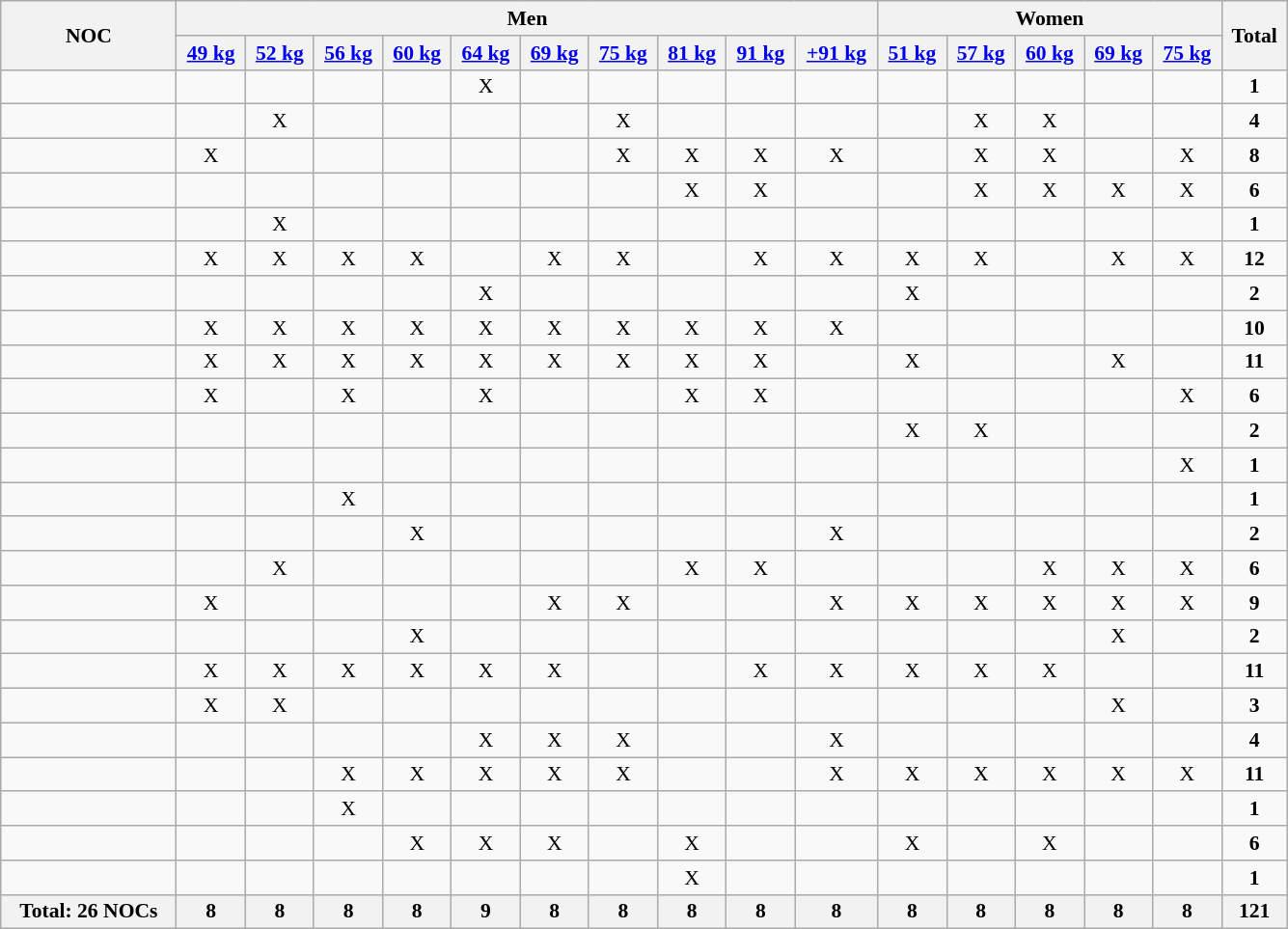<table class="wikitable" width=890 style="text-align:center; font-size:90%">
<tr>
<th rowspan="2" align="left">NOC</th>
<th colspan="10">Men</th>
<th colspan="5">Women</th>
<th rowspan="2">Total</th>
</tr>
<tr>
<th><a href='#'>49 kg</a></th>
<th><a href='#'>52 kg</a></th>
<th><a href='#'>56 kg</a></th>
<th><a href='#'>60 kg</a></th>
<th><a href='#'>64 kg</a></th>
<th><a href='#'>69 kg</a></th>
<th><a href='#'>75 kg</a></th>
<th><a href='#'>81 kg</a></th>
<th><a href='#'>91 kg</a></th>
<th><a href='#'>+91 kg</a></th>
<th><a href='#'>51 kg</a></th>
<th><a href='#'>57 kg</a></th>
<th><a href='#'>60 kg</a></th>
<th><a href='#'>69 kg</a></th>
<th><a href='#'>75 kg</a></th>
</tr>
<tr>
<td align="left"></td>
<td></td>
<td></td>
<td></td>
<td></td>
<td>X</td>
<td></td>
<td></td>
<td></td>
<td></td>
<td></td>
<td></td>
<td></td>
<td></td>
<td></td>
<td></td>
<td><strong>1</strong></td>
</tr>
<tr>
<td align="left"></td>
<td></td>
<td>X</td>
<td></td>
<td></td>
<td></td>
<td></td>
<td>X</td>
<td></td>
<td></td>
<td></td>
<td></td>
<td>X</td>
<td>X</td>
<td></td>
<td></td>
<td><strong>4</strong></td>
</tr>
<tr>
<td align="left"></td>
<td>X</td>
<td></td>
<td></td>
<td></td>
<td></td>
<td></td>
<td>X</td>
<td>X</td>
<td>X</td>
<td>X</td>
<td></td>
<td>X</td>
<td>X</td>
<td></td>
<td>X</td>
<td><strong>8</strong></td>
</tr>
<tr>
<td align="left"></td>
<td></td>
<td></td>
<td></td>
<td></td>
<td></td>
<td></td>
<td></td>
<td>X</td>
<td>X</td>
<td></td>
<td></td>
<td>X</td>
<td>X</td>
<td>X</td>
<td>X</td>
<td><strong>6</strong></td>
</tr>
<tr>
<td align="left"></td>
<td></td>
<td>X</td>
<td></td>
<td></td>
<td></td>
<td></td>
<td></td>
<td></td>
<td></td>
<td></td>
<td></td>
<td></td>
<td></td>
<td></td>
<td></td>
<td><strong>1</strong></td>
</tr>
<tr>
<td align="left"></td>
<td>X</td>
<td>X</td>
<td>X</td>
<td>X</td>
<td></td>
<td>X</td>
<td>X</td>
<td></td>
<td>X</td>
<td>X</td>
<td>X</td>
<td>X</td>
<td></td>
<td>X</td>
<td>X</td>
<td><strong>12</strong></td>
</tr>
<tr>
<td align="left"></td>
<td></td>
<td></td>
<td></td>
<td></td>
<td>X</td>
<td></td>
<td></td>
<td></td>
<td></td>
<td></td>
<td>X</td>
<td></td>
<td></td>
<td></td>
<td></td>
<td><strong>2</strong></td>
</tr>
<tr>
<td align="left"></td>
<td>X</td>
<td>X</td>
<td>X</td>
<td>X</td>
<td>X</td>
<td>X</td>
<td>X</td>
<td>X</td>
<td>X</td>
<td>X</td>
<td></td>
<td></td>
<td></td>
<td></td>
<td></td>
<td><strong>10</strong></td>
</tr>
<tr>
<td align="left"></td>
<td>X</td>
<td>X</td>
<td>X</td>
<td>X</td>
<td>X</td>
<td>X</td>
<td>X</td>
<td>X</td>
<td>X</td>
<td></td>
<td>X</td>
<td></td>
<td></td>
<td>X</td>
<td></td>
<td><strong>11</strong></td>
</tr>
<tr>
<td align="left"></td>
<td>X</td>
<td></td>
<td>X</td>
<td></td>
<td>X</td>
<td></td>
<td></td>
<td>X</td>
<td>X</td>
<td></td>
<td></td>
<td></td>
<td></td>
<td></td>
<td>X</td>
<td><strong>6</strong></td>
</tr>
<tr>
<td align="left"></td>
<td></td>
<td></td>
<td></td>
<td></td>
<td></td>
<td></td>
<td></td>
<td></td>
<td></td>
<td></td>
<td>X</td>
<td>X</td>
<td></td>
<td></td>
<td></td>
<td><strong>2</strong></td>
</tr>
<tr>
<td align="left"></td>
<td></td>
<td></td>
<td></td>
<td></td>
<td></td>
<td></td>
<td></td>
<td></td>
<td></td>
<td></td>
<td></td>
<td></td>
<td></td>
<td></td>
<td>X</td>
<td><strong>1</strong></td>
</tr>
<tr>
<td align="left"></td>
<td></td>
<td></td>
<td>X</td>
<td></td>
<td></td>
<td></td>
<td></td>
<td></td>
<td></td>
<td></td>
<td></td>
<td></td>
<td></td>
<td></td>
<td></td>
<td><strong>1</strong></td>
</tr>
<tr>
<td align="left"></td>
<td></td>
<td></td>
<td></td>
<td>X</td>
<td></td>
<td></td>
<td></td>
<td></td>
<td></td>
<td>X</td>
<td></td>
<td></td>
<td></td>
<td></td>
<td></td>
<td><strong>2</strong></td>
</tr>
<tr>
<td align="left"></td>
<td></td>
<td>X</td>
<td></td>
<td></td>
<td></td>
<td></td>
<td></td>
<td>X</td>
<td>X</td>
<td></td>
<td></td>
<td></td>
<td>X</td>
<td>X</td>
<td>X</td>
<td><strong>6</strong></td>
</tr>
<tr>
<td align="left"></td>
<td>X</td>
<td></td>
<td></td>
<td></td>
<td></td>
<td>X</td>
<td>X</td>
<td></td>
<td></td>
<td>X</td>
<td>X</td>
<td>X</td>
<td>X</td>
<td>X</td>
<td>X</td>
<td><strong>9</strong></td>
</tr>
<tr>
<td align="left"></td>
<td></td>
<td></td>
<td></td>
<td>X</td>
<td></td>
<td></td>
<td></td>
<td></td>
<td></td>
<td></td>
<td></td>
<td></td>
<td></td>
<td>X</td>
<td></td>
<td><strong>2</strong></td>
</tr>
<tr>
<td align="left"></td>
<td>X</td>
<td>X</td>
<td>X</td>
<td>X</td>
<td>X</td>
<td>X</td>
<td></td>
<td></td>
<td>X</td>
<td>X</td>
<td>X</td>
<td>X</td>
<td>X</td>
<td></td>
<td></td>
<td><strong>11</strong></td>
</tr>
<tr>
<td align="left"></td>
<td>X</td>
<td>X</td>
<td></td>
<td></td>
<td></td>
<td></td>
<td></td>
<td></td>
<td></td>
<td></td>
<td></td>
<td></td>
<td></td>
<td>X</td>
<td></td>
<td><strong>3</strong></td>
</tr>
<tr>
<td align="left"></td>
<td></td>
<td></td>
<td></td>
<td></td>
<td>X</td>
<td>X</td>
<td>X</td>
<td></td>
<td></td>
<td>X</td>
<td></td>
<td></td>
<td></td>
<td></td>
<td></td>
<td><strong>4</strong></td>
</tr>
<tr>
<td align="left"></td>
<td></td>
<td></td>
<td>X</td>
<td>X</td>
<td>X</td>
<td>X</td>
<td>X</td>
<td></td>
<td></td>
<td>X</td>
<td>X</td>
<td>X</td>
<td>X</td>
<td>X</td>
<td>X</td>
<td><strong>11</strong></td>
</tr>
<tr>
<td align="left"></td>
<td></td>
<td></td>
<td>X</td>
<td></td>
<td></td>
<td></td>
<td></td>
<td></td>
<td></td>
<td></td>
<td></td>
<td></td>
<td></td>
<td></td>
<td></td>
<td><strong>1</strong></td>
</tr>
<tr>
<td align="left"></td>
<td></td>
<td></td>
<td></td>
<td>X</td>
<td>X</td>
<td>X</td>
<td></td>
<td>X</td>
<td></td>
<td></td>
<td>X</td>
<td></td>
<td>X</td>
<td></td>
<td></td>
<td><strong>6</strong></td>
</tr>
<tr>
<td align="left"></td>
<td></td>
<td></td>
<td></td>
<td></td>
<td></td>
<td></td>
<td></td>
<td>X</td>
<td></td>
<td></td>
<td></td>
<td></td>
<td></td>
<td></td>
<td></td>
<td><strong>1</strong></td>
</tr>
<tr>
<th>Total: 26 NOCs</th>
<th>8</th>
<th>8</th>
<th>8</th>
<th>8</th>
<th>9</th>
<th>8</th>
<th>8</th>
<th>8</th>
<th>8</th>
<th>8</th>
<th>8</th>
<th>8</th>
<th>8</th>
<th>8</th>
<th>8</th>
<th>121</th>
</tr>
</table>
